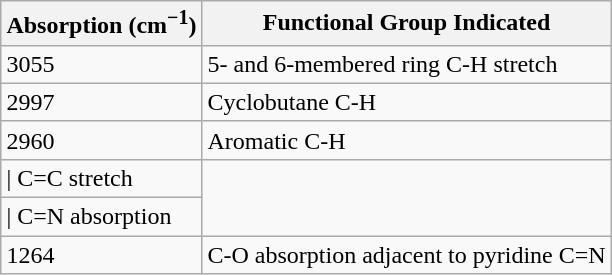<table class="wikitable" style="margin: 1em auto 1em auto;">
<tr>
<th>Absorption (cm<sup>−1</sup>)</th>
<th>Functional Group Indicated</th>
</tr>
<tr>
<td>3055</td>
<td>5- and 6-membered ring C-H stretch</td>
</tr>
<tr>
<td>2997</td>
<td>Cyclobutane C-H</td>
</tr>
<tr>
<td>2960</td>
<td>Aromatic C-H</td>
</tr>
<tr>
<td 1595>| C=C stretch</td>
</tr>
<tr>
<td 1418>| C=N absorption</td>
</tr>
<tr>
<td>1264</td>
<td>C-O absorption adjacent to pyridine C=N</td>
</tr>
</table>
